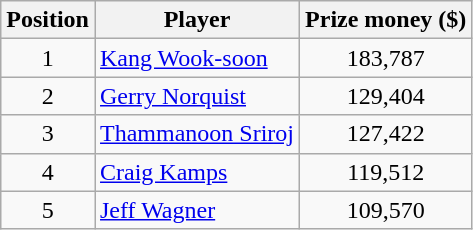<table class="wikitable">
<tr>
<th>Position</th>
<th>Player</th>
<th>Prize money ($)</th>
</tr>
<tr>
<td align=center>1</td>
<td> <a href='#'>Kang Wook-soon</a></td>
<td align=center>183,787</td>
</tr>
<tr>
<td align=center>2</td>
<td> <a href='#'>Gerry Norquist</a></td>
<td align=center>129,404</td>
</tr>
<tr>
<td align=center>3</td>
<td> <a href='#'>Thammanoon Sriroj</a></td>
<td align=center>127,422</td>
</tr>
<tr>
<td align=center>4</td>
<td> <a href='#'>Craig Kamps</a></td>
<td align=center>119,512</td>
</tr>
<tr>
<td align=center>5</td>
<td> <a href='#'>Jeff Wagner</a></td>
<td align=center>109,570</td>
</tr>
</table>
